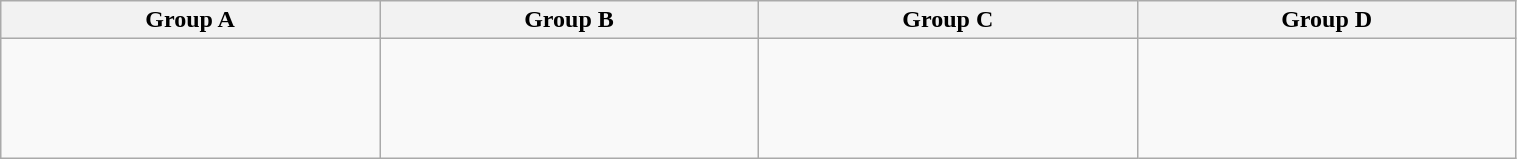<table class="wikitable" width=80%>
<tr>
<th width=25%>Group A</th>
<th width=25%>Group B</th>
<th width=25%>Group C</th>
<th width=25%>Group D</th>
</tr>
<tr>
<td><br><br>
<br>
<br>
</td>
<td><br><br>
<br>
<br>
</td>
<td><br><br>
<br>
<br>
</td>
<td><br><br>
<br>
<br>
</td>
</tr>
</table>
